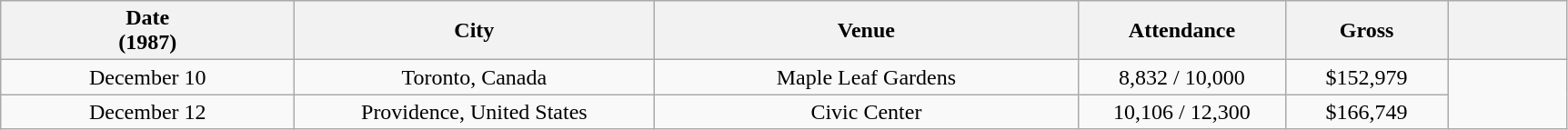<table class="wikitable plainrowheaders" style="text-align:center;">
<tr>
<th scope="col" style="width:13em;">Date<br>(1987)</th>
<th scope="col" style="width:16em;">City</th>
<th scope="col" style="width:19em;">Venue</th>
<th scope="col" style="width:9em;">Attendance</th>
<th scope="col" style="width:7em;">Gross</th>
<th scope="col" style="width:5em;" class="unsortable"></th>
</tr>
<tr>
<td>December 10</td>
<td>Toronto, Canada</td>
<td>Maple Leaf Gardens</td>
<td>8,832 / 10,000</td>
<td>$152,979</td>
<td rowspan="2"></td>
</tr>
<tr>
<td>December 12</td>
<td>Providence, United States</td>
<td>Civic Center</td>
<td>10,106 / 12,300</td>
<td>$166,749</td>
</tr>
</table>
